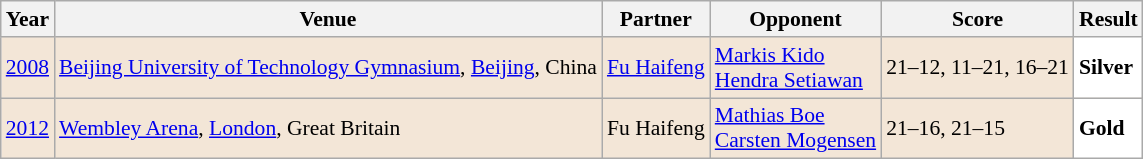<table class="sortable wikitable" style="font-size: 90%;">
<tr>
<th>Year</th>
<th>Venue</th>
<th>Partner</th>
<th>Opponent</th>
<th>Score</th>
<th>Result</th>
</tr>
<tr style="background:#F3E6D7">
<td align="center"><a href='#'>2008</a></td>
<td align="left"><a href='#'>Beijing University of Technology Gymnasium</a>, <a href='#'>Beijing</a>, China</td>
<td align="left"> <a href='#'>Fu Haifeng</a></td>
<td align="left"> <a href='#'>Markis Kido</a><br> <a href='#'>Hendra Setiawan</a></td>
<td align="left">21–12, 11–21, 16–21</td>
<td style="text-align:left; background:white"> <strong>Silver</strong></td>
</tr>
<tr style="background:#F3E6D7">
<td align="center"><a href='#'>2012</a></td>
<td align="left"><a href='#'>Wembley Arena</a>, <a href='#'>London</a>, Great Britain</td>
<td align="left"> Fu Haifeng</td>
<td align="left"> <a href='#'>Mathias Boe</a><br> <a href='#'>Carsten Mogensen</a></td>
<td align="left">21–16, 21–15</td>
<td style="text-align:left; background:white"> <strong>Gold</strong></td>
</tr>
</table>
